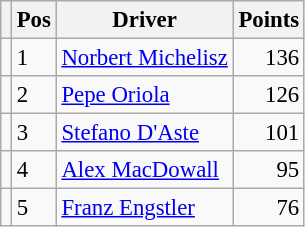<table class="wikitable" style="font-size: 95%;">
<tr>
<th></th>
<th>Pos</th>
<th>Driver</th>
<th>Points</th>
</tr>
<tr>
<td align="left"></td>
<td>1</td>
<td> <a href='#'>Norbert Michelisz</a></td>
<td align="right">136</td>
</tr>
<tr>
<td align="left"></td>
<td>2</td>
<td> <a href='#'>Pepe Oriola</a></td>
<td align="right">126</td>
</tr>
<tr>
<td align="left"></td>
<td>3</td>
<td> <a href='#'>Stefano D'Aste</a></td>
<td align="right">101</td>
</tr>
<tr>
<td align="left"></td>
<td>4</td>
<td> <a href='#'>Alex MacDowall</a></td>
<td align="right">95</td>
</tr>
<tr>
<td align="left"></td>
<td>5</td>
<td> <a href='#'>Franz Engstler</a></td>
<td align="right">76</td>
</tr>
</table>
